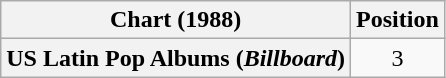<table class="wikitable sortable plainrowheaders" style="text-align:center">
<tr>
<th>Chart (1988)</th>
<th>Position</th>
</tr>
<tr>
<th scope="row" style="text-align:left;">US Latin Pop Albums (<em>Billboard</em>)</th>
<td style="text-align:center;">3</td>
</tr>
</table>
